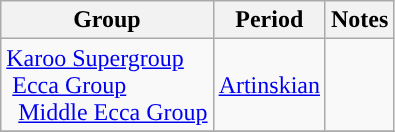<table class="wikitable sortable">
<tr>
<th>Group</th>
<th>Period</th>
<th class="unsortable">Notes</th>
</tr>
<tr>
<td><a href='#'>Karoo Supergroup</a><br> <a href='#'>Ecca Group</a><br>  <a href='#'>Middle Ecca Group</a></td>
<td style="background-color: "><a href='#'>Artinskian</a></td>
<td align=center></td>
</tr>
<tr>
</tr>
</table>
